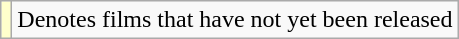<table class="wikitable">
<tr>
<td style="background:#FFFFCC;"></td>
<td>Denotes films that have not yet been released</td>
</tr>
</table>
